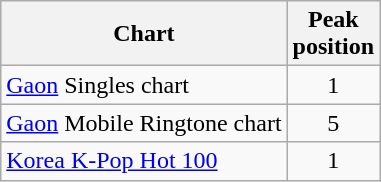<table class="wikitable sortable">
<tr>
<th>Chart</th>
<th>Peak<br>position</th>
</tr>
<tr>
<td><a href='#'>Gaon</a> Singles chart</td>
<td align="center">1</td>
</tr>
<tr>
<td><a href='#'>Gaon</a> Mobile Ringtone chart</td>
<td align="center">5</td>
</tr>
<tr>
<td><a href='#'>Korea K-Pop Hot 100</a></td>
<td align="center">1</td>
</tr>
</table>
